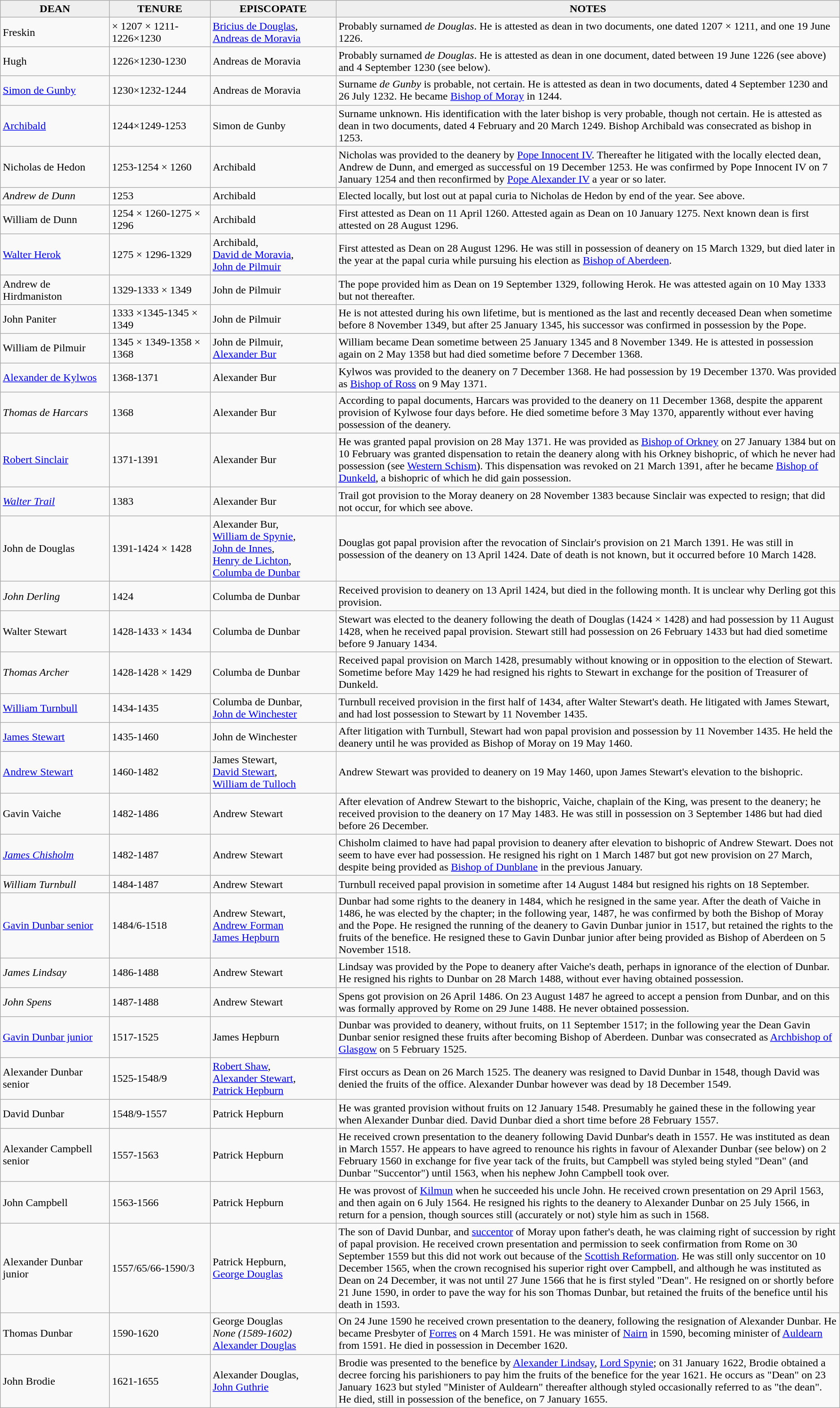<table class="wikitable" style="background#f1f5fc; border: 1px solid black; padding: 1em;">
<tr align=left>
<th style="background:#efefef;" width="13%"><strong>DEAN</strong></th>
<th style="background:#efefef;" width="12%"><strong>TENURE</strong></th>
<th style="background:#efefef;" width="15%"><strong>EPISCOPATE</strong></th>
<th style="background:#efefef;" width="60%"><strong>NOTES</strong></th>
</tr>
<tr>
<td>Freskin</td>
<td>× 1207 × 1211-1226×1230</td>
<td><a href='#'>Bricius de Douglas</a>,<br><a href='#'>Andreas de Moravia</a></td>
<td>Probably surnamed <em>de Douglas</em>. He is attested as dean in two documents, one dated 1207 × 1211, and one 19 June 1226.</td>
</tr>
<tr>
<td>Hugh</td>
<td>1226×1230-1230</td>
<td>Andreas de Moravia</td>
<td>Probably surnamed <em>de Douglas</em>. He is attested as dean in one document, dated between 19 June 1226 (see above) and 4 September 1230 (see below).</td>
</tr>
<tr>
<td><a href='#'>Simon de Gunby</a></td>
<td>1230×1232-1244</td>
<td>Andreas de Moravia</td>
<td>Surname <em>de Gunby</em> is probable, not certain. He is attested as dean in two documents, dated 4 September 1230 and 26 July 1232. He became <a href='#'>Bishop of Moray</a> in 1244.</td>
</tr>
<tr>
<td><a href='#'>Archibald</a></td>
<td>1244×1249-1253</td>
<td>Simon de Gunby</td>
<td>Surname unknown. His identification with the later bishop is very probable, though not certain. He is attested as dean in two documents, dated 4 February and 20 March 1249. Bishop Archibald was consecrated as bishop in 1253.</td>
</tr>
<tr>
<td>Nicholas de Hedon</td>
<td>1253-1254 × 1260</td>
<td>Archibald</td>
<td>Nicholas was provided to the deanery by <a href='#'>Pope Innocent IV</a>. Thereafter he litigated with the locally elected dean, Andrew de Dunn, and emerged as successful on 19 December 1253. He was confirmed by Pope Innocent IV on 7 January 1254 and then reconfirmed by <a href='#'>Pope Alexander IV</a> a year or so later.</td>
</tr>
<tr>
<td><em>Andrew de Dunn</em></td>
<td>1253</td>
<td>Archibald</td>
<td>Elected locally, but lost out at papal curia to Nicholas de Hedon by end of the year. See above.</td>
</tr>
<tr>
<td>William de Dunn</td>
<td>1254 × 1260-1275 × 1296</td>
<td>Archibald</td>
<td>First attested as Dean on 11 April 1260. Attested again as Dean on 10 January 1275. Next known dean is first attested on 28 August 1296.</td>
</tr>
<tr>
<td><a href='#'>Walter Herok</a></td>
<td>1275 × 1296-1329</td>
<td>Archibald,<br><a href='#'>David de Moravia</a>,<br><a href='#'>John de Pilmuir</a></td>
<td>First attested as Dean on 28 August 1296. He was still in possession of deanery on 15 March 1329, but died later in the year at the papal curia while pursuing his election as <a href='#'>Bishop of Aberdeen</a>.</td>
</tr>
<tr>
<td>Andrew de Hirdmaniston</td>
<td>1329-1333 × 1349</td>
<td>John de Pilmuir</td>
<td>The pope provided him as Dean on 19 September 1329, following Herok. He was attested again on 10 May 1333 but not thereafter.</td>
</tr>
<tr>
<td>John Paniter</td>
<td>1333 ×1345-1345 × 1349</td>
<td>John de Pilmuir</td>
<td>He is not attested during his own lifetime, but is mentioned as the last and recently deceased Dean when sometime before 8 November 1349, but after 25 January 1345, his successor was confirmed in possession by the Pope.</td>
</tr>
<tr>
<td>William de Pilmuir</td>
<td>1345 × 1349-1358 × 1368</td>
<td>John de Pilmuir,<br><a href='#'>Alexander Bur</a></td>
<td>William became Dean sometime between 25 January 1345 and 8 November 1349. He is attested in possession again on 2 May 1358 but had died sometime before 7 December 1368.</td>
</tr>
<tr>
<td><a href='#'>Alexander de Kylwos</a></td>
<td>1368-1371</td>
<td>Alexander Bur</td>
<td>Kylwos was provided to the deanery on 7 December 1368. He had possession by 19 December 1370. Was provided as <a href='#'>Bishop of Ross</a> on 9 May 1371.</td>
</tr>
<tr>
<td><em>Thomas de Harcars</em></td>
<td>1368</td>
<td>Alexander Bur</td>
<td>According to papal documents, Harcars was provided to the deanery on 11 December 1368, despite the apparent provision of Kylwose four days before. He died sometime before 3 May 1370, apparently without ever having possession of the deanery.</td>
</tr>
<tr>
<td><a href='#'>Robert Sinclair</a></td>
<td>1371-1391</td>
<td>Alexander Bur</td>
<td>He was granted papal provision on 28 May 1371. He was provided as <a href='#'>Bishop of Orkney</a> on 27 January 1384 but on 10 February was granted dispensation to retain the deanery along with his Orkney bishopric, of which he never had possession (see <a href='#'>Western Schism</a>). This dispensation was revoked on 21 March 1391, after he became <a href='#'>Bishop of Dunkeld</a>, a bishopric of which he did gain possession.</td>
</tr>
<tr>
<td><em><a href='#'>Walter Trail</a></em></td>
<td>1383</td>
<td>Alexander Bur</td>
<td>Trail got provision to the Moray deanery on 28 November 1383 because Sinclair was expected to resign; that did not occur, for which see above.</td>
</tr>
<tr>
<td>John de Douglas</td>
<td>1391-1424 × 1428</td>
<td>Alexander Bur,<br><a href='#'>William de Spynie</a>,<br><a href='#'>John de Innes</a>,<br><a href='#'>Henry de Lichton</a>,<br><a href='#'>Columba de Dunbar</a></td>
<td>Douglas got papal provision after the revocation of Sinclair's provision on 21 March 1391. He was still in possession of the deanery on 13 April 1424. Date of death is not known, but it occurred before 10 March 1428.</td>
</tr>
<tr>
<td><em>John Derling</em></td>
<td>1424</td>
<td>Columba de Dunbar</td>
<td>Received provision to deanery on 13 April 1424, but died in the following month. It is unclear why Derling got this provision.</td>
</tr>
<tr>
<td>Walter Stewart</td>
<td>1428-1433 × 1434</td>
<td>Columba de Dunbar</td>
<td>Stewart was elected to the deanery following the death of Douglas (1424 × 1428) and had possession by 11 August 1428, when he received papal provision. Stewart still had possession on 26 February 1433 but had died sometime before 9 January 1434.</td>
</tr>
<tr>
<td><em>Thomas Archer</em></td>
<td>1428-1428 × 1429</td>
<td>Columba de Dunbar</td>
<td>Received papal provision on March 1428, presumably without knowing or in opposition to the election of Stewart. Sometime before May 1429 he had resigned his rights to Stewart in exchange for the position of Treasurer of Dunkeld.</td>
</tr>
<tr>
<td><a href='#'>William Turnbull</a></td>
<td>1434-1435</td>
<td>Columba de Dunbar,<br><a href='#'>John de Winchester</a></td>
<td>Turnbull received provision in the first half of 1434, after Walter Stewart's death. He litigated with James Stewart, and had lost possession to Stewart by 11 November 1435.</td>
</tr>
<tr>
<td><a href='#'>James Stewart</a></td>
<td>1435-1460</td>
<td>John de Winchester</td>
<td>After litigation with Turnbull, Stewart had won papal provision and possession by 11 November 1435. He held the deanery until he was provided as Bishop of Moray on 19 May 1460.</td>
</tr>
<tr>
<td><a href='#'>Andrew Stewart</a></td>
<td>1460-1482</td>
<td>James Stewart,<br><a href='#'>David Stewart</a>,<br><a href='#'>William de Tulloch</a></td>
<td>Andrew Stewart was provided to deanery on 19 May 1460, upon James Stewart's elevation to the bishopric.</td>
</tr>
<tr>
<td>Gavin Vaiche</td>
<td>1482-1486</td>
<td>Andrew Stewart</td>
<td>After elevation of Andrew Stewart to the bishopric, Vaiche, chaplain of the King, was present to the deanery; he received provision to the deanery on 17 May 1483. He was still in possession on 3 September 1486 but had died before 26 December.</td>
</tr>
<tr>
<td><em><a href='#'>James Chisholm</a></em></td>
<td>1482-1487</td>
<td>Andrew Stewart</td>
<td>Chisholm claimed to have had papal provision to deanery after elevation to bishopric of Andrew Stewart. Does not seem to have ever had possession. He resigned his right on 1 March 1487 but got new provision on 27 March, despite being provided as <a href='#'>Bishop of Dunblane</a> in the previous January.</td>
</tr>
<tr>
<td><em>William Turnbull</em></td>
<td>1484-1487</td>
<td>Andrew Stewart</td>
<td>Turnbull received papal provision in sometime after 14 August 1484 but resigned his rights on 18 September.</td>
</tr>
<tr>
<td><a href='#'>Gavin Dunbar senior</a></td>
<td>1484/6-1518</td>
<td>Andrew Stewart,<br><a href='#'>Andrew Forman</a><br><a href='#'>James Hepburn</a></td>
<td>Dunbar had some rights to the deanery in 1484, which he resigned in the same year. After the death of Vaiche in 1486, he was elected by the chapter; in the following year, 1487, he was confirmed by both the Bishop of Moray and the Pope. He resigned the running of the deanery to Gavin Dunbar junior in 1517, but retained the rights to the fruits of the benefice. He resigned these to Gavin Dunbar junior after being provided as Bishop of Aberdeen on 5 November 1518.</td>
</tr>
<tr>
<td><em>James Lindsay</em></td>
<td>1486-1488</td>
<td>Andrew Stewart</td>
<td>Lindsay was provided by the Pope to deanery after Vaiche's death, perhaps in ignorance of the election of Dunbar. He resigned his rights to Dunbar on 28 March 1488, without ever having obtained possession.</td>
</tr>
<tr>
<td><em>John Spens</em></td>
<td>1487-1488</td>
<td>Andrew Stewart</td>
<td>Spens got provision on 26 April 1486. On 23 August 1487 he agreed to accept a pension from Dunbar, and on this was formally approved by Rome on 29 June 1488. He never obtained possession.</td>
</tr>
<tr>
<td><a href='#'>Gavin Dunbar junior</a></td>
<td>1517-1525</td>
<td>James Hepburn</td>
<td>Dunbar was provided to deanery, without fruits, on 11 September 1517; in the following year the Dean Gavin Dunbar senior resigned these fruits after becoming Bishop of Aberdeen. Dunbar was consecrated as <a href='#'>Archbishop of Glasgow</a> on 5 February 1525.</td>
</tr>
<tr>
<td>Alexander Dunbar senior</td>
<td>1525-1548/9</td>
<td><a href='#'>Robert Shaw</a>,<br><a href='#'>Alexander Stewart</a>,<br><a href='#'>Patrick Hepburn</a></td>
<td>First occurs as Dean on 26 March 1525. The deanery was resigned to David Dunbar in 1548, though David was denied the fruits of the office. Alexander Dunbar however was dead by 18 December 1549.</td>
</tr>
<tr>
<td>David Dunbar</td>
<td>1548/9-1557</td>
<td>Patrick Hepburn</td>
<td>He was granted provision without fruits on 12 January 1548. Presumably he gained these in the following year when Alexander Dunbar died. David Dunbar died a short time before 28 February 1557.</td>
</tr>
<tr>
<td>Alexander Campbell senior</td>
<td>1557-1563</td>
<td>Patrick Hepburn</td>
<td>He received crown presentation to the deanery following David Dunbar's death in 1557. He was instituted as dean in March 1557. He appears to have agreed to renounce his rights in favour of Alexander Dunbar (see below) on 2 February 1560 in exchange for five year tack of the fruits, but Campbell was styled being styled "Dean" (and Dunbar "Succentor") until 1563, when his nephew John Campbell took over.</td>
</tr>
<tr>
<td>John Campbell</td>
<td>1563-1566</td>
<td>Patrick Hepburn</td>
<td>He was provost of <a href='#'>Kilmun</a> when he succeeded his uncle John. He received crown presentation on 29 April 1563, and then again on 6 July 1564. He resigned his rights to the deanery to Alexander Dunbar on 25 July 1566, in return for a pension, though sources still (accurately or not) style him as such in 1568.</td>
</tr>
<tr>
<td>Alexander Dunbar junior</td>
<td>1557/65/66-1590/3</td>
<td>Patrick Hepburn,<br><a href='#'>George Douglas</a></td>
<td>The son of David Dunbar, and <a href='#'>succentor</a> of Moray upon father's death, he was claiming right of succession by right of papal provision. He received crown presentation and permission to seek confirmation from Rome on 30 September 1559 but this did not work out because of the <a href='#'>Scottish Reformation</a>. He was still only succentor on 10 December 1565, when the crown recognised his superior right over Campbell, and although he was instituted as Dean on 24 December, it was not until 27 June 1566 that he is first styled "Dean". He resigned on or shortly before 21 June 1590, in order to pave the way for his son Thomas Dunbar, but retained the fruits of the benefice until his death in 1593.</td>
</tr>
<tr>
<td>Thomas Dunbar</td>
<td>1590-1620</td>
<td>George Douglas<br><em>None (1589-1602)</em><br><a href='#'>Alexander Douglas</a></td>
<td>On 24 June 1590 he received crown presentation to the deanery, following the resignation of Alexander Dunbar. He became Presbyter of <a href='#'>Forres</a> on 4 March 1591. He was minister of <a href='#'>Nairn</a> in 1590, becoming minister of <a href='#'>Auldearn</a> from 1591. He died in possession in December 1620.</td>
</tr>
<tr>
<td>John Brodie</td>
<td>1621-1655</td>
<td>Alexander Douglas,<br><a href='#'>John Guthrie</a></td>
<td>Brodie was presented to the benefice by <a href='#'>Alexander Lindsay</a>, <a href='#'>Lord Spynie</a>; on 31 January 1622, Brodie obtained a decree forcing his parishioners to pay him the fruits of the benefice for the year 1621. He occurs as "Dean" on 23 January 1623 but styled "Minister of Auldearn" thereafter although styled occasionally referred to as "the dean". He died, still in possession of the benefice, on 7 January 1655.</td>
</tr>
</table>
